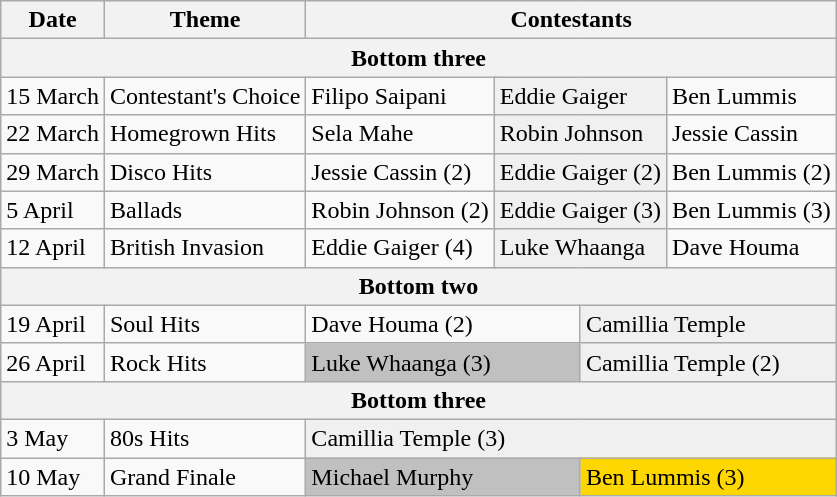<table class="wikitable">
<tr>
<th>Date</th>
<th>Theme</th>
<th colspan="6">Contestants</th>
</tr>
<tr>
<th colspan="8">Bottom three</th>
</tr>
<tr>
<td>15 March</td>
<td>Contestant's Choice</td>
<td colspan="2">Filipo Saipani</td>
<td colspan="2" bgcolor="#F0F0F0">Eddie Gaiger</td>
<td colspan="2">Ben Lummis</td>
</tr>
<tr>
<td>22 March</td>
<td>Homegrown Hits</td>
<td colspan="2">Sela Mahe</td>
<td colspan="2" bgcolor="#F0F0F0">Robin Johnson</td>
<td colspan="2">Jessie Cassin</td>
</tr>
<tr>
<td>29 March</td>
<td>Disco Hits</td>
<td colspan="2">Jessie Cassin (2)</td>
<td colspan="2" bgcolor="#F0F0F0">Eddie Gaiger (2)</td>
<td colspan="2">Ben Lummis (2)</td>
</tr>
<tr>
<td>5 April</td>
<td>Ballads</td>
<td colspan="2">Robin Johnson (2)</td>
<td colspan="2" bgcolor="#F0F0F0">Eddie Gaiger (3)</td>
<td colspan="2">Ben Lummis (3)</td>
</tr>
<tr>
<td>12 April</td>
<td>British Invasion</td>
<td colspan="2">Eddie Gaiger (4)</td>
<td colspan="2" bgcolor="#F0F0F0">Luke Whaanga</td>
<td colspan="2">Dave Houma</td>
</tr>
<tr>
<th colspan="8">Bottom two</th>
</tr>
<tr>
<td>19 April</td>
<td>Soul Hits</td>
<td colspan="3">Dave Houma (2)</td>
<td colspan="3" bgcolor="#F0F0F0">Camillia Temple</td>
</tr>
<tr>
<td>26 April</td>
<td>Rock Hits</td>
<td colspan="3" bgcolor="C0C0C0">Luke Whaanga (3)</td>
<td colspan="3" bgcolor="F0F0F0">Camillia Temple (2)</td>
</tr>
<tr>
<th colspan="8">Bottom three</th>
</tr>
<tr>
<td>3 May</td>
<td>80s Hits</td>
<td colspan="6" bgcolor="F0F0F0">Camillia Temple (3)</td>
</tr>
<tr>
<td>10 May</td>
<td>Grand Finale</td>
<td colspan="3" bgcolor="silver">Michael Murphy</td>
<td colspan="3" bgcolor="gold">Ben Lummis (3)</td>
</tr>
</table>
